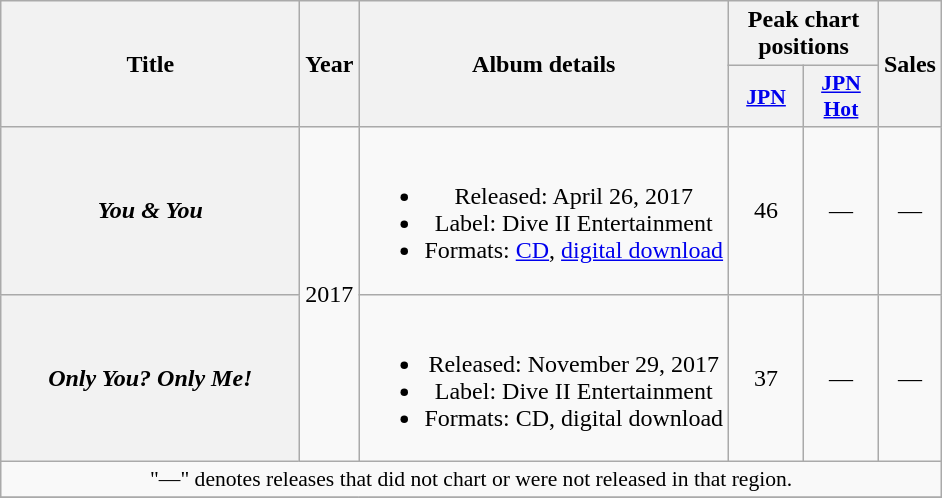<table class="wikitable plainrowheaders" style="text-align:center;">
<tr>
<th scope="col" rowspan="2" style="width:12em;">Title</th>
<th scope="col" rowspan="2">Year</th>
<th scope="col" rowspan="2">Album details</th>
<th scope="col" colspan="2">Peak chart positions</th>
<th scope="col" rowspan="2">Sales</th>
</tr>
<tr>
<th scope="col" style="width:3em;font-size:90%;"><a href='#'>JPN</a><br></th>
<th scope="col" style="width:3em;font-size:90%;"><a href='#'>JPN<br>Hot</a></th>
</tr>
<tr>
<th scope="row"><em>You & You</em></th>
<td rowspan="2">2017</td>
<td><br><ul><li>Released: April 26, 2017</li><li>Label: Dive II Entertainment</li><li>Formats: <a href='#'>CD</a>, <a href='#'>digital download</a></li></ul></td>
<td>46</td>
<td>—</td>
<td>—</td>
</tr>
<tr>
<th scope="row"><em>Only You? Only Me!</em></th>
<td><br><ul><li>Released: November 29, 2017</li><li>Label: Dive II Entertainment</li><li>Formats: CD, digital download</li></ul></td>
<td>37</td>
<td>—</td>
<td>—</td>
</tr>
<tr>
<td colspan="6" style="font-size:90%;">"—" denotes releases that did not chart or were not released in that region.</td>
</tr>
<tr>
</tr>
</table>
